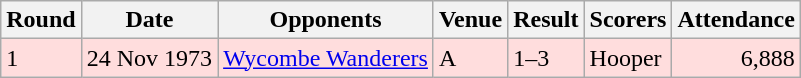<table class="wikitable">
<tr>
<th>Round</th>
<th>Date</th>
<th>Opponents</th>
<th>Venue</th>
<th>Result</th>
<th>Scorers</th>
<th>Attendance</th>
</tr>
<tr bgcolor="#ffdddd">
<td>1</td>
<td>24 Nov 1973</td>
<td><a href='#'>Wycombe Wanderers</a></td>
<td>A</td>
<td>1–3</td>
<td>Hooper</td>
<td align="right">6,888</td>
</tr>
</table>
